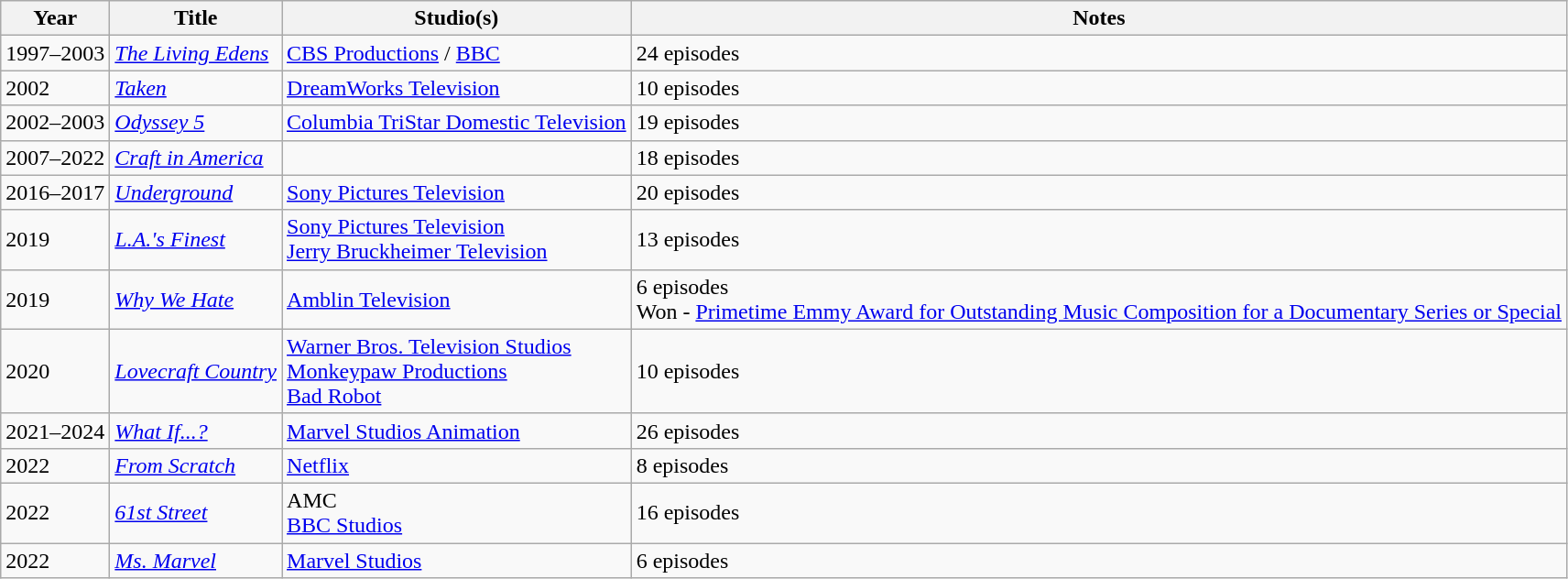<table class="wikitable">
<tr>
<th>Year</th>
<th>Title</th>
<th>Studio(s)</th>
<th>Notes</th>
</tr>
<tr>
<td>1997–2003</td>
<td><em><a href='#'>The Living Edens</a></em></td>
<td><a href='#'>CBS Productions</a> / <a href='#'>BBC</a></td>
<td>24 episodes</td>
</tr>
<tr>
<td>2002</td>
<td><em><a href='#'>Taken</a></em></td>
<td><a href='#'>DreamWorks Television</a></td>
<td>10 episodes</td>
</tr>
<tr>
<td>2002–2003</td>
<td><em><a href='#'>Odyssey 5</a></em></td>
<td><a href='#'>Columbia TriStar Domestic Television</a></td>
<td>19 episodes</td>
</tr>
<tr>
<td>2007–2022</td>
<td><em><a href='#'>Craft in America</a></em></td>
<td></td>
<td>18 episodes</td>
</tr>
<tr>
<td>2016–2017</td>
<td><em><a href='#'>Underground</a></em></td>
<td><a href='#'>Sony Pictures Television</a></td>
<td>20 episodes</td>
</tr>
<tr>
<td>2019</td>
<td><em><a href='#'>L.A.'s Finest</a></em></td>
<td><a href='#'>Sony Pictures Television</a><br><a href='#'>Jerry Bruckheimer Television</a></td>
<td>13 episodes</td>
</tr>
<tr>
<td>2019</td>
<td><em><a href='#'>Why We Hate</a></em></td>
<td><a href='#'>Amblin Television</a></td>
<td>6 episodes<br>Won - <a href='#'>Primetime Emmy Award for Outstanding Music Composition for a Documentary Series or Special</a></td>
</tr>
<tr>
<td>2020</td>
<td><em><a href='#'>Lovecraft Country</a></em></td>
<td><a href='#'>Warner Bros. Television Studios</a><br><a href='#'>Monkeypaw Productions</a><br><a href='#'>Bad Robot</a></td>
<td>10 episodes</td>
</tr>
<tr>
<td>2021–2024</td>
<td><em><a href='#'>What If...?</a></em></td>
<td><a href='#'>Marvel Studios Animation</a></td>
<td>26 episodes</td>
</tr>
<tr>
<td>2022</td>
<td><em><a href='#'>From Scratch</a></em></td>
<td><a href='#'>Netflix</a></td>
<td>8 episodes</td>
</tr>
<tr>
<td>2022</td>
<td><em><a href='#'>61st Street</a></em></td>
<td>AMC<br><a href='#'>BBC Studios</a></td>
<td>16 episodes</td>
</tr>
<tr>
<td>2022</td>
<td><em><a href='#'>Ms. Marvel</a></em></td>
<td><a href='#'>Marvel Studios</a></td>
<td>6 episodes</td>
</tr>
</table>
